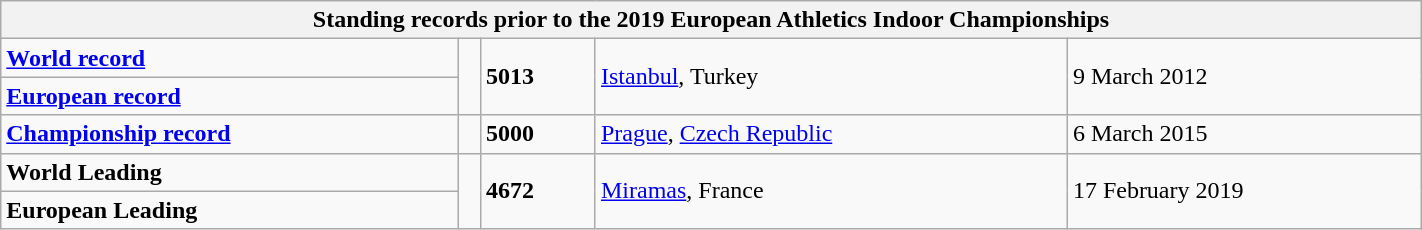<table class="wikitable" width=75%>
<tr>
<th colspan="5">Standing records prior to the 2019 European Athletics Indoor Championships</th>
</tr>
<tr>
<td><strong><a href='#'>World record</a></strong></td>
<td rowspan=2></td>
<td rowspan=2><strong>5013</strong></td>
<td rowspan=2><a href='#'>Istanbul</a>, Turkey</td>
<td rowspan=2>9 March 2012</td>
</tr>
<tr>
<td><strong><a href='#'>European record</a></strong></td>
</tr>
<tr>
<td><strong><a href='#'>Championship record</a></strong></td>
<td></td>
<td><strong>5000</strong></td>
<td><a href='#'>Prague</a>, <a href='#'>Czech Republic</a></td>
<td>6 March 2015</td>
</tr>
<tr>
<td><strong>World Leading</strong></td>
<td rowspan=2></td>
<td rowspan=2><strong>4672</strong></td>
<td rowspan=2><a href='#'>Miramas</a>, France</td>
<td rowspan=2>17 February 2019</td>
</tr>
<tr>
<td><strong>European Leading</strong></td>
</tr>
</table>
